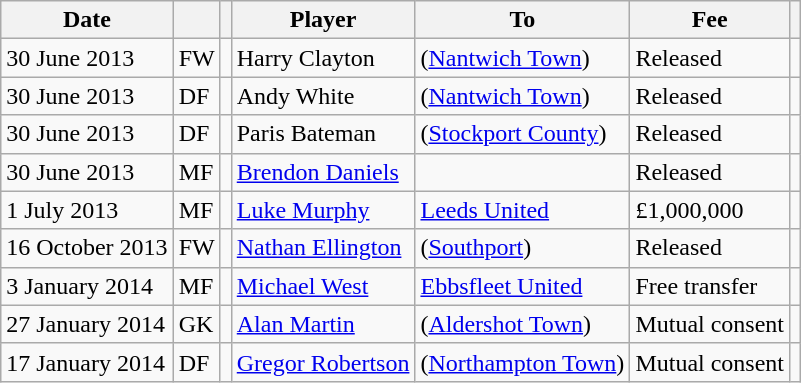<table class="wikitable">
<tr>
<th scope=col>Date</th>
<th scope=col></th>
<th scope=col></th>
<th scope=col>Player</th>
<th scope=col>To</th>
<th scope=col>Fee</th>
<th scope=col></th>
</tr>
<tr>
<td>30 June 2013</td>
<td>FW</td>
<td></td>
<td>Harry Clayton</td>
<td>(<a href='#'>Nantwich Town</a>)</td>
<td>Released</td>
<td></td>
</tr>
<tr>
<td>30 June 2013</td>
<td>DF</td>
<td></td>
<td>Andy White</td>
<td>(<a href='#'>Nantwich Town</a>)</td>
<td>Released</td>
<td></td>
</tr>
<tr>
<td>30 June 2013</td>
<td>DF</td>
<td></td>
<td>Paris Bateman</td>
<td>(<a href='#'>Stockport County</a>)</td>
<td>Released</td>
<td></td>
</tr>
<tr>
<td>30 June 2013</td>
<td>MF</td>
<td></td>
<td><a href='#'>Brendon Daniels</a></td>
<td></td>
<td>Released</td>
<td></td>
</tr>
<tr>
<td>1 July 2013</td>
<td>MF</td>
<td></td>
<td><a href='#'>Luke Murphy</a></td>
<td><a href='#'>Leeds United</a></td>
<td>£1,000,000</td>
<td></td>
</tr>
<tr>
<td>16 October 2013</td>
<td>FW</td>
<td></td>
<td><a href='#'>Nathan Ellington</a></td>
<td>(<a href='#'>Southport</a>)</td>
<td>Released</td>
<td></td>
</tr>
<tr>
<td>3 January 2014</td>
<td>MF</td>
<td></td>
<td><a href='#'>Michael West</a></td>
<td><a href='#'>Ebbsfleet United</a></td>
<td>Free transfer</td>
<td></td>
</tr>
<tr>
<td>27 January 2014</td>
<td>GK</td>
<td></td>
<td><a href='#'>Alan Martin</a></td>
<td>(<a href='#'>Aldershot Town</a>)</td>
<td>Mutual consent</td>
<td></td>
</tr>
<tr>
<td>17 January 2014</td>
<td>DF</td>
<td></td>
<td><a href='#'>Gregor Robertson</a></td>
<td>(<a href='#'>Northampton Town</a>)</td>
<td>Mutual consent</td>
<td></td>
</tr>
</table>
